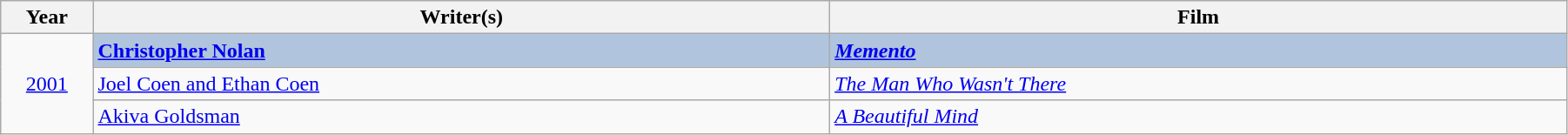<table class="wikitable" width="95%" cellpadding="5">
<tr>
<th width="50"><strong>Year</strong></th>
<th width="450"><strong>Writer(s)</strong></th>
<th width="450"><strong>Film</strong></th>
</tr>
<tr>
<td rowspan="3" style="text-align:center;"><a href='#'>2001</a><br></td>
<td style="background:#B0C4DE;"><strong><a href='#'>Christopher Nolan</a></strong></td>
<td style="background:#B0C4DE;"><strong><em><a href='#'>Memento</a></em></strong></td>
</tr>
<tr>
<td><a href='#'>Joel Coen and Ethan Coen</a></td>
<td><em><a href='#'>The Man Who Wasn't There</a></em></td>
</tr>
<tr>
<td><a href='#'>Akiva Goldsman</a></td>
<td><em><a href='#'>A Beautiful Mind</a></em></td>
</tr>
</table>
